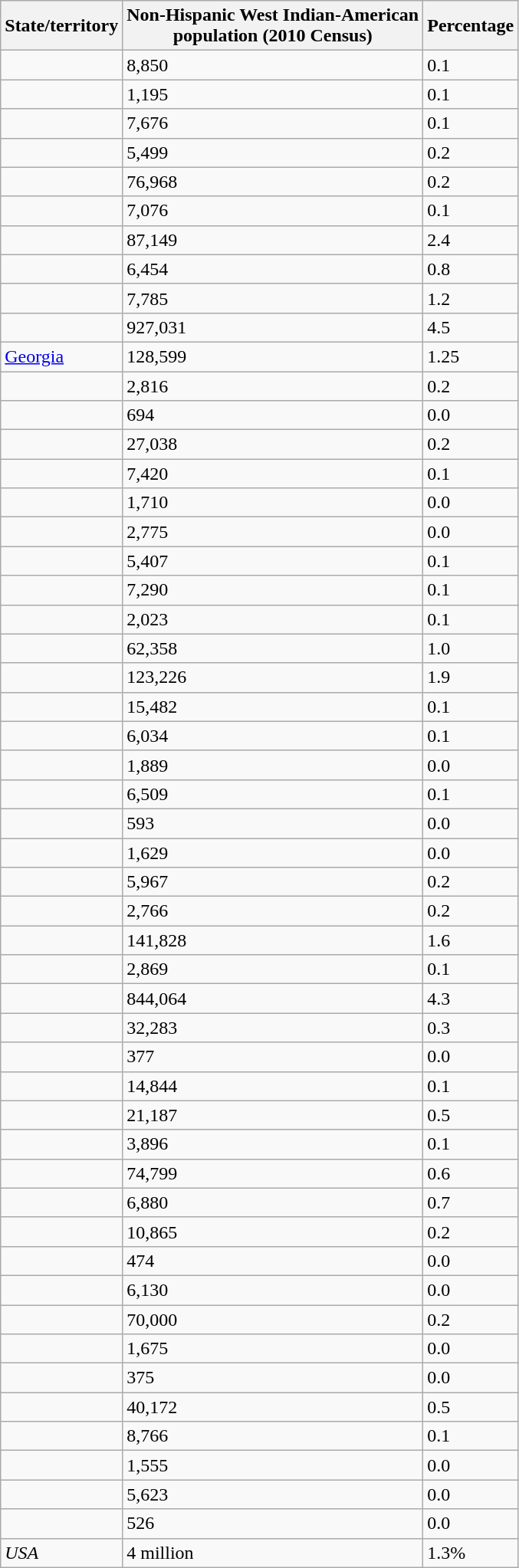<table class="wikitable sortable">
<tr>
<th>State/territory</th>
<th>Non-Hispanic West Indian-American<br>population (2010 Census)</th>
<th>Percentage</th>
</tr>
<tr>
<td></td>
<td>8,850</td>
<td>0.1</td>
</tr>
<tr>
<td></td>
<td>1,195</td>
<td>0.1</td>
</tr>
<tr>
<td></td>
<td>7,676</td>
<td>0.1</td>
</tr>
<tr>
<td></td>
<td>5,499</td>
<td>0.2</td>
</tr>
<tr>
<td></td>
<td>76,968</td>
<td>0.2</td>
</tr>
<tr>
<td></td>
<td>7,076</td>
<td>0.1</td>
</tr>
<tr>
<td></td>
<td>87,149</td>
<td>2.4</td>
</tr>
<tr>
<td></td>
<td>6,454</td>
<td>0.8</td>
</tr>
<tr>
<td></td>
<td>7,785</td>
<td>1.2</td>
</tr>
<tr>
<td></td>
<td>927,031</td>
<td>4.5</td>
</tr>
<tr>
<td> <a href='#'>Georgia</a></td>
<td>128,599</td>
<td>1.25</td>
</tr>
<tr>
<td></td>
<td>2,816</td>
<td>0.2</td>
</tr>
<tr>
<td></td>
<td>694</td>
<td>0.0</td>
</tr>
<tr>
<td></td>
<td>27,038</td>
<td>0.2</td>
</tr>
<tr>
<td></td>
<td>7,420</td>
<td>0.1</td>
</tr>
<tr>
<td></td>
<td>1,710</td>
<td>0.0</td>
</tr>
<tr>
<td></td>
<td>2,775</td>
<td>0.0</td>
</tr>
<tr>
<td></td>
<td>5,407</td>
<td>0.1</td>
</tr>
<tr>
<td></td>
<td>7,290</td>
<td>0.1</td>
</tr>
<tr>
<td></td>
<td>2,023</td>
<td>0.1</td>
</tr>
<tr>
<td></td>
<td>62,358</td>
<td>1.0</td>
</tr>
<tr>
<td></td>
<td>123,226</td>
<td>1.9</td>
</tr>
<tr>
<td></td>
<td>15,482</td>
<td>0.1</td>
</tr>
<tr>
<td></td>
<td>6,034</td>
<td>0.1</td>
</tr>
<tr>
<td></td>
<td>1,889</td>
<td>0.0</td>
</tr>
<tr>
<td></td>
<td>6,509</td>
<td>0.1</td>
</tr>
<tr>
<td></td>
<td>593</td>
<td>0.0</td>
</tr>
<tr>
<td></td>
<td>1,629</td>
<td>0.0</td>
</tr>
<tr>
<td></td>
<td>5,967</td>
<td>0.2</td>
</tr>
<tr>
<td></td>
<td>2,766</td>
<td>0.2</td>
</tr>
<tr>
<td></td>
<td>141,828</td>
<td>1.6</td>
</tr>
<tr>
<td></td>
<td>2,869</td>
<td>0.1</td>
</tr>
<tr>
<td></td>
<td>844,064</td>
<td>4.3</td>
</tr>
<tr>
<td></td>
<td>32,283</td>
<td>0.3</td>
</tr>
<tr>
<td></td>
<td>377</td>
<td>0.0</td>
</tr>
<tr>
<td></td>
<td>14,844</td>
<td>0.1</td>
</tr>
<tr>
<td></td>
<td>21,187</td>
<td>0.5</td>
</tr>
<tr>
<td></td>
<td>3,896</td>
<td>0.1</td>
</tr>
<tr>
<td></td>
<td>74,799</td>
<td>0.6</td>
</tr>
<tr>
<td></td>
<td>6,880</td>
<td>0.7</td>
</tr>
<tr>
<td></td>
<td>10,865</td>
<td>0.2</td>
</tr>
<tr>
<td></td>
<td>474</td>
<td>0.0</td>
</tr>
<tr>
<td></td>
<td>6,130</td>
<td>0.0</td>
</tr>
<tr>
<td></td>
<td>70,000</td>
<td>0.2</td>
</tr>
<tr>
<td></td>
<td>1,675</td>
<td>0.0</td>
</tr>
<tr>
<td></td>
<td>375</td>
<td>0.0</td>
</tr>
<tr>
<td></td>
<td>40,172</td>
<td>0.5</td>
</tr>
<tr>
<td></td>
<td>8,766</td>
<td>0.1</td>
</tr>
<tr>
<td></td>
<td>1,555</td>
<td>0.0</td>
</tr>
<tr>
<td></td>
<td>5,623</td>
<td>0.0</td>
</tr>
<tr>
<td></td>
<td>526</td>
<td>0.0</td>
</tr>
<tr>
<td><em>USA</em></td>
<td>4 million</td>
<td>1.3%</td>
</tr>
</table>
